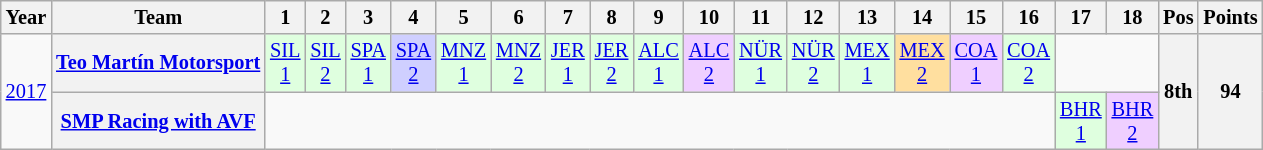<table class="wikitable" style="text-align:center; font-size:85%">
<tr>
<th>Year</th>
<th>Team</th>
<th>1</th>
<th>2</th>
<th>3</th>
<th>4</th>
<th>5</th>
<th>6</th>
<th>7</th>
<th>8</th>
<th>9</th>
<th>10</th>
<th>11</th>
<th>12</th>
<th>13</th>
<th>14</th>
<th>15</th>
<th>16</th>
<th>17</th>
<th>18</th>
<th>Pos</th>
<th>Points</th>
</tr>
<tr>
<td rowspan=2><a href='#'>2017</a></td>
<th nowrap><a href='#'>Teo Martín Motorsport</a></th>
<td style="background:#DFFFDF;"><a href='#'>SIL<br>1</a><br></td>
<td style="background:#DFFFDF;"><a href='#'>SIL<br>2</a><br></td>
<td style="background:#DFFFDF;"><a href='#'>SPA<br>1</a><br></td>
<td style="background:#CFCFFF;"><a href='#'>SPA<br>2</a><br></td>
<td style="background:#DFFFDF;"><a href='#'>MNZ<br>1</a><br></td>
<td style="background:#DFFFDF;"><a href='#'>MNZ<br>2</a><br></td>
<td style="background:#DFFFDF;"><a href='#'>JER<br>1</a><br></td>
<td style="background:#DFFFDF;"><a href='#'>JER<br>2</a><br></td>
<td style="background:#DFFFDF;"><a href='#'>ALC<br>1</a><br></td>
<td style="background:#EFCFFF;"><a href='#'>ALC<br>2</a><br></td>
<td style="background:#DFFFDF;"><a href='#'>NÜR<br>1</a><br></td>
<td style="background:#DFFFDF;"><a href='#'>NÜR<br>2</a><br></td>
<td style="background:#DFFFDF;"><a href='#'>MEX<br>1</a><br></td>
<td style="background:#FFDF9F;"><a href='#'>MEX<br>2</a><br></td>
<td style="background:#EFCFFF;"><a href='#'>COA<br>1</a><br></td>
<td style="background:#DFFFDF;"><a href='#'>COA<br>2</a><br></td>
<td colspan=2></td>
<th rowspan=2>8th</th>
<th rowspan=2>94</th>
</tr>
<tr>
<th nowrap><a href='#'>SMP Racing with AVF</a></th>
<td colspan=16></td>
<td style="background:#DFFFDF;"><a href='#'>BHR<br>1</a><br></td>
<td style="background:#EFCFFF;"><a href='#'>BHR<br>2</a><br></td>
</tr>
</table>
